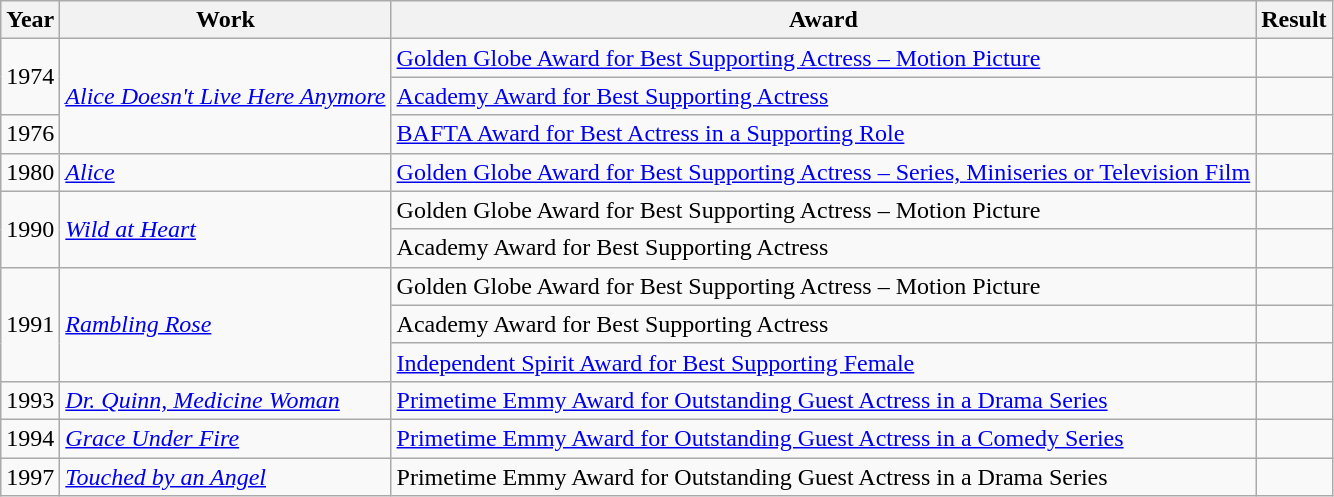<table class="wikitable sortable">
<tr>
<th>Year</th>
<th>Work</th>
<th>Award</th>
<th>Result</th>
</tr>
<tr>
<td rowspan=2>1974</td>
<td rowspan=3><em><a href='#'>Alice Doesn't Live Here Anymore</a></em></td>
<td><a href='#'>Golden Globe Award for Best Supporting Actress – Motion Picture</a></td>
<td></td>
</tr>
<tr>
<td><a href='#'>Academy Award for Best Supporting Actress</a></td>
<td></td>
</tr>
<tr>
<td>1976</td>
<td><a href='#'>BAFTA Award for Best Actress in a Supporting Role</a></td>
<td></td>
</tr>
<tr>
<td>1980</td>
<td><em><a href='#'>Alice</a></em></td>
<td><a href='#'>Golden Globe Award for Best Supporting Actress – Series, Miniseries or Television Film</a></td>
<td></td>
</tr>
<tr>
<td rowspan=2>1990</td>
<td rowspan=2><em><a href='#'>Wild at Heart</a></em></td>
<td>Golden Globe Award for Best Supporting Actress – Motion Picture</td>
<td></td>
</tr>
<tr>
<td>Academy Award for Best Supporting Actress</td>
<td></td>
</tr>
<tr>
<td rowspan=3>1991</td>
<td rowspan=3><em><a href='#'>Rambling Rose</a></em></td>
<td>Golden Globe Award for Best Supporting Actress – Motion Picture</td>
<td></td>
</tr>
<tr>
<td>Academy Award for Best Supporting Actress</td>
<td></td>
</tr>
<tr>
<td><a href='#'>Independent Spirit Award for Best Supporting Female</a></td>
<td></td>
</tr>
<tr>
<td>1993</td>
<td><em><a href='#'>Dr. Quinn, Medicine Woman</a></em></td>
<td><a href='#'>Primetime Emmy Award for Outstanding Guest Actress in a Drama Series</a></td>
<td></td>
</tr>
<tr>
<td>1994</td>
<td><em><a href='#'>Grace Under Fire</a></em></td>
<td><a href='#'>Primetime Emmy Award for Outstanding Guest Actress in a Comedy Series</a></td>
<td></td>
</tr>
<tr>
<td>1997</td>
<td><em><a href='#'>Touched by an Angel</a></em></td>
<td>Primetime Emmy Award for Outstanding Guest Actress in a Drama Series</td>
<td></td>
</tr>
</table>
